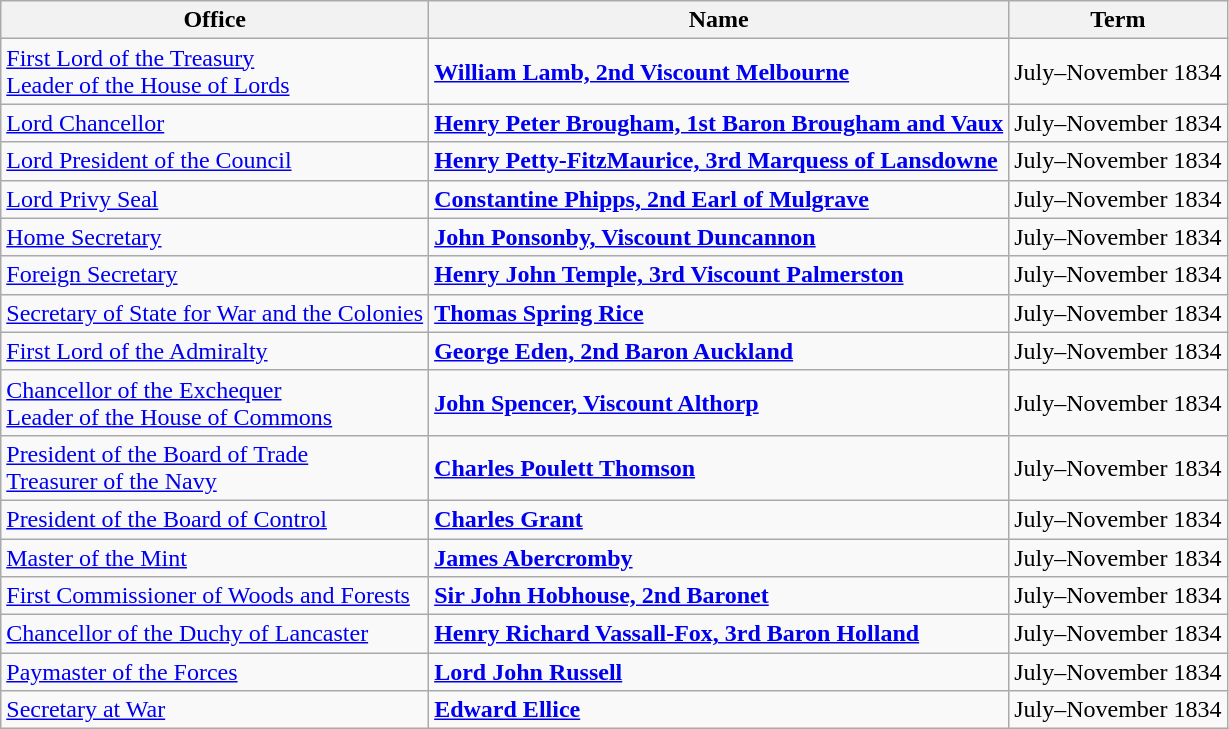<table class=wikitable>
<tr>
<th>Office</th>
<th>Name</th>
<th>Term</th>
</tr>
<tr>
<td><a href='#'>First Lord of the Treasury</a><br><a href='#'>Leader of the House of Lords</a></td>
<td><strong><a href='#'>William Lamb, 2nd Viscount Melbourne</a></strong></td>
<td>July–November 1834</td>
</tr>
<tr>
<td><a href='#'>Lord Chancellor</a></td>
<td><strong><a href='#'>Henry Peter Brougham, 1st Baron Brougham and Vaux</a></strong></td>
<td>July–November 1834</td>
</tr>
<tr>
<td><a href='#'>Lord President of the Council</a></td>
<td><strong><a href='#'>Henry Petty-FitzMaurice, 3rd Marquess of Lansdowne</a></strong></td>
<td>July–November 1834</td>
</tr>
<tr>
<td><a href='#'>Lord Privy Seal</a></td>
<td><strong><a href='#'>Constantine Phipps, 2nd Earl of Mulgrave</a></strong></td>
<td>July–November 1834</td>
</tr>
<tr>
<td><a href='#'>Home Secretary</a></td>
<td><strong><a href='#'>John Ponsonby, Viscount Duncannon</a></strong></td>
<td>July–November 1834</td>
</tr>
<tr>
<td><a href='#'>Foreign Secretary</a></td>
<td><strong><a href='#'>Henry John Temple, 3rd Viscount Palmerston</a></strong></td>
<td>July–November 1834</td>
</tr>
<tr>
<td><a href='#'>Secretary of State for War and the Colonies</a></td>
<td><strong><a href='#'>Thomas Spring Rice</a></strong></td>
<td>July–November 1834</td>
</tr>
<tr>
<td><a href='#'>First Lord of the Admiralty</a></td>
<td><strong><a href='#'>George Eden, 2nd Baron Auckland</a></strong></td>
<td>July–November 1834</td>
</tr>
<tr>
<td><a href='#'>Chancellor of the Exchequer</a><br><a href='#'>Leader of the House of Commons</a></td>
<td><strong><a href='#'>John Spencer, Viscount Althorp</a></strong></td>
<td>July–November 1834</td>
</tr>
<tr>
<td><a href='#'>President of the Board of Trade</a><br><a href='#'>Treasurer of the Navy</a></td>
<td><strong><a href='#'>Charles Poulett Thomson</a></strong></td>
<td>July–November 1834</td>
</tr>
<tr>
<td><a href='#'>President of the Board of Control</a></td>
<td><strong><a href='#'>Charles Grant</a></strong></td>
<td>July–November 1834</td>
</tr>
<tr>
<td><a href='#'>Master of the Mint</a></td>
<td><strong><a href='#'>James Abercromby</a></strong></td>
<td>July–November 1834</td>
</tr>
<tr>
<td><a href='#'>First Commissioner of Woods and Forests</a></td>
<td><strong><a href='#'>Sir John Hobhouse, 2nd Baronet</a></strong></td>
<td>July–November 1834</td>
</tr>
<tr>
<td><a href='#'>Chancellor of the Duchy of Lancaster</a></td>
<td><strong><a href='#'>Henry Richard Vassall-Fox, 3rd Baron Holland</a></strong></td>
<td>July–November 1834</td>
</tr>
<tr>
<td><a href='#'>Paymaster of the Forces</a></td>
<td><strong><a href='#'>Lord John Russell</a></strong></td>
<td>July–November 1834</td>
</tr>
<tr>
<td><a href='#'>Secretary at War</a></td>
<td><strong><a href='#'>Edward Ellice</a></strong></td>
<td>July–November 1834</td>
</tr>
</table>
